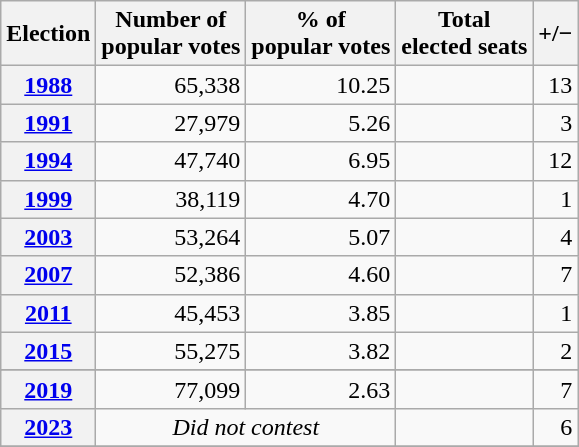<table class="wikitable" style="text-align: right;">
<tr align=center>
<th>Election</th>
<th>Number of<br>popular votes</th>
<th>% of<br>popular votes</th>
<th>Total<br>elected seats</th>
<th>+/−</th>
</tr>
<tr>
<th><a href='#'>1988</a></th>
<td>65,338</td>
<td>10.25</td>
<td></td>
<td>13</td>
</tr>
<tr>
<th><a href='#'>1991</a></th>
<td>27,979</td>
<td>5.26</td>
<td></td>
<td>3</td>
</tr>
<tr>
<th><a href='#'>1994</a></th>
<td>47,740</td>
<td>6.95</td>
<td></td>
<td>12</td>
</tr>
<tr>
<th><a href='#'>1999</a></th>
<td>38,119</td>
<td>4.70</td>
<td></td>
<td>1</td>
</tr>
<tr>
<th><a href='#'>2003</a></th>
<td>53,264</td>
<td>5.07</td>
<td></td>
<td>4</td>
</tr>
<tr>
<th><a href='#'>2007</a></th>
<td>52,386</td>
<td>4.60</td>
<td></td>
<td>7</td>
</tr>
<tr>
<th><a href='#'>2011</a></th>
<td>45,453</td>
<td>3.85</td>
<td></td>
<td>1</td>
</tr>
<tr>
<th><a href='#'>2015</a></th>
<td>55,275</td>
<td>3.82</td>
<td></td>
<td>2</td>
</tr>
<tr>
</tr>
<tr>
<th><a href='#'>2019</a></th>
<td>77,099</td>
<td>2.63</td>
<td></td>
<td>7</td>
</tr>
<tr>
<th><a href='#'>2023</a></th>
<td colspan=2 align=center><em>Did not contest</em></td>
<td></td>
<td>6</td>
</tr>
<tr>
</tr>
</table>
